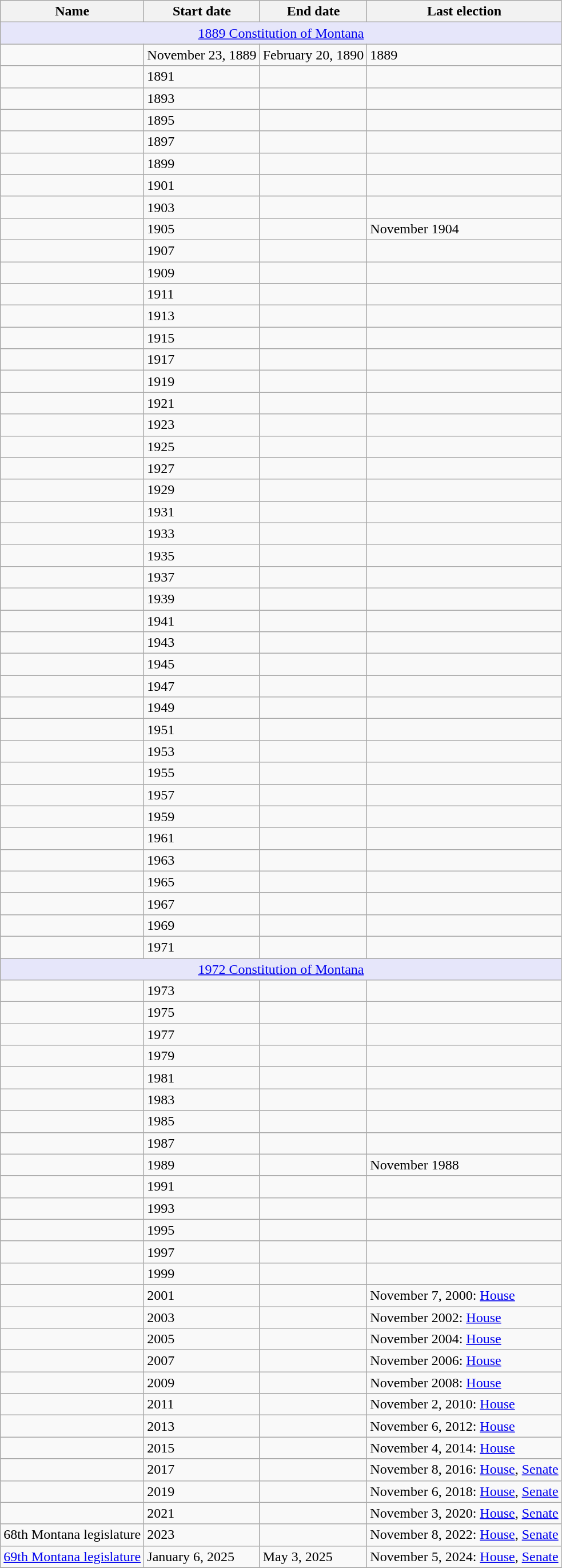<table class="wikitable mw-datatable sticky-header">
<tr>
<th>Name</th>
<th>Start date</th>
<th>End date</th>
<th>Last election</th>
</tr>
<tr>
<td colspan=4 style="text-align: center; background-color:#E6E6FA;"><a href='#'>1889 Constitution of Montana</a> </td>
</tr>
<tr>
<td></td>
<td>November 23, 1889</td>
<td>February 20, 1890</td>
<td>1889</td>
</tr>
<tr>
<td></td>
<td>1891</td>
<td></td>
<td></td>
</tr>
<tr>
<td></td>
<td>1893</td>
<td></td>
<td></td>
</tr>
<tr>
<td></td>
<td>1895</td>
<td></td>
<td></td>
</tr>
<tr>
<td></td>
<td>1897</td>
<td></td>
<td></td>
</tr>
<tr>
<td></td>
<td>1899</td>
<td></td>
<td></td>
</tr>
<tr>
<td></td>
<td>1901</td>
<td></td>
<td></td>
</tr>
<tr>
<td></td>
<td>1903</td>
<td></td>
<td></td>
</tr>
<tr>
<td></td>
<td>1905</td>
<td></td>
<td>November 1904 </td>
</tr>
<tr>
<td></td>
<td>1907</td>
<td></td>
<td></td>
</tr>
<tr>
<td></td>
<td>1909</td>
<td></td>
<td></td>
</tr>
<tr>
<td></td>
<td>1911</td>
<td></td>
<td></td>
</tr>
<tr>
<td></td>
<td>1913</td>
<td></td>
<td></td>
</tr>
<tr>
<td></td>
<td>1915</td>
<td></td>
<td></td>
</tr>
<tr>
<td></td>
<td>1917</td>
<td></td>
<td></td>
</tr>
<tr>
<td></td>
<td>1919</td>
<td></td>
<td></td>
</tr>
<tr>
<td></td>
<td>1921</td>
<td></td>
<td></td>
</tr>
<tr>
<td></td>
<td>1923</td>
<td></td>
<td></td>
</tr>
<tr>
<td></td>
<td>1925</td>
<td></td>
<td></td>
</tr>
<tr>
<td></td>
<td>1927</td>
<td></td>
<td></td>
</tr>
<tr>
<td></td>
<td>1929</td>
<td></td>
<td></td>
</tr>
<tr>
<td></td>
<td>1931</td>
<td></td>
<td></td>
</tr>
<tr>
<td></td>
<td>1933</td>
<td></td>
<td></td>
</tr>
<tr>
<td></td>
<td>1935</td>
<td></td>
<td></td>
</tr>
<tr>
<td></td>
<td>1937</td>
<td></td>
<td></td>
</tr>
<tr>
<td></td>
<td>1939</td>
<td></td>
<td></td>
</tr>
<tr>
<td></td>
<td>1941</td>
<td></td>
<td></td>
</tr>
<tr>
<td></td>
<td>1943</td>
<td></td>
<td></td>
</tr>
<tr>
<td></td>
<td>1945</td>
<td></td>
<td></td>
</tr>
<tr>
<td></td>
<td>1947</td>
<td></td>
<td></td>
</tr>
<tr>
<td></td>
<td>1949</td>
<td></td>
<td></td>
</tr>
<tr>
<td></td>
<td>1951</td>
<td></td>
<td></td>
</tr>
<tr>
<td></td>
<td>1953</td>
<td></td>
<td></td>
</tr>
<tr>
<td></td>
<td>1955</td>
<td></td>
<td></td>
</tr>
<tr>
<td></td>
<td>1957</td>
<td></td>
<td></td>
</tr>
<tr>
<td></td>
<td>1959</td>
<td></td>
<td></td>
</tr>
<tr>
<td></td>
<td>1961</td>
<td></td>
<td></td>
</tr>
<tr>
<td></td>
<td>1963</td>
<td></td>
<td></td>
</tr>
<tr>
<td></td>
<td>1965</td>
<td></td>
<td></td>
</tr>
<tr>
<td></td>
<td>1967</td>
<td></td>
<td></td>
</tr>
<tr>
<td></td>
<td>1969</td>
<td></td>
<td></td>
</tr>
<tr>
<td></td>
<td>1971</td>
<td></td>
<td></td>
</tr>
<tr>
<td colspan=4 style="text-align: center; background-color:#E6E6FA;"><a href='#'>1972 Constitution of Montana</a></td>
</tr>
<tr>
<td></td>
<td>1973</td>
<td></td>
<td></td>
</tr>
<tr>
<td></td>
<td>1975</td>
<td></td>
<td></td>
</tr>
<tr>
<td></td>
<td>1977</td>
<td></td>
<td></td>
</tr>
<tr>
<td></td>
<td>1979</td>
<td></td>
<td></td>
</tr>
<tr>
<td></td>
<td>1981</td>
<td></td>
<td></td>
</tr>
<tr>
<td></td>
<td>1983</td>
<td></td>
<td></td>
</tr>
<tr>
<td></td>
<td>1985</td>
<td></td>
<td></td>
</tr>
<tr>
<td></td>
<td>1987</td>
<td></td>
<td></td>
</tr>
<tr>
<td></td>
<td>1989</td>
<td></td>
<td>November 1988</td>
</tr>
<tr>
<td></td>
<td>1991</td>
<td></td>
<td></td>
</tr>
<tr>
<td></td>
<td>1993</td>
<td></td>
<td></td>
</tr>
<tr>
<td></td>
<td>1995</td>
<td></td>
<td></td>
</tr>
<tr>
<td></td>
<td>1997</td>
<td></td>
<td></td>
</tr>
<tr>
<td></td>
<td>1999 </td>
<td></td>
<td></td>
</tr>
<tr>
<td></td>
<td>2001</td>
<td></td>
<td>November 7, 2000: <a href='#'>House</a></td>
</tr>
<tr>
<td></td>
<td>2003</td>
<td></td>
<td>November 2002: <a href='#'>House</a></td>
</tr>
<tr>
<td></td>
<td>2005 </td>
<td></td>
<td>November 2004: <a href='#'>House</a></td>
</tr>
<tr>
<td></td>
<td>2007</td>
<td></td>
<td>November 2006: <a href='#'>House</a></td>
</tr>
<tr>
<td></td>
<td>2009</td>
<td></td>
<td>November 2008: <a href='#'>House</a></td>
</tr>
<tr>
<td></td>
<td>2011</td>
<td></td>
<td>November 2, 2010: <a href='#'>House</a></td>
</tr>
<tr>
<td></td>
<td>2013</td>
<td></td>
<td>November 6, 2012: <a href='#'>House</a></td>
</tr>
<tr>
<td></td>
<td>2015</td>
<td></td>
<td>November 4, 2014: <a href='#'>House</a></td>
</tr>
<tr>
<td></td>
<td>2017</td>
<td></td>
<td>November 8, 2016: <a href='#'>House</a>, <a href='#'>Senate</a></td>
</tr>
<tr>
<td></td>
<td>2019</td>
<td></td>
<td>November 6, 2018: <a href='#'>House</a>, <a href='#'>Senate</a></td>
</tr>
<tr>
<td></td>
<td>2021</td>
<td></td>
<td>November 3, 2020: <a href='#'>House</a>, <a href='#'>Senate</a></td>
</tr>
<tr>
<td>68th Montana legislature</td>
<td>2023</td>
<td></td>
<td>November 8, 2022: <a href='#'>House</a>, <a href='#'>Senate</a></td>
</tr>
<tr>
<td><a href='#'>69th Montana legislature</a></td>
<td>January 6, 2025</td>
<td>May 3, 2025</td>
<td>November 5, 2024: <a href='#'>House</a>, <a href='#'>Senate</a></td>
</tr>
<tr>
</tr>
</table>
